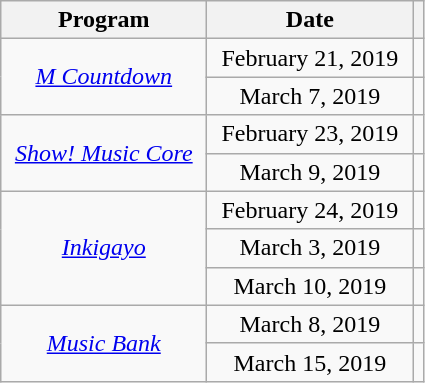<table class="sortable wikitable" style="text-align:center;">
<tr>
<th width="130">Program</th>
<th width="130">Date</th>
<th class="unsortable"></th>
</tr>
<tr>
<td rowspan="2"><em><a href='#'>M Countdown</a></em></td>
<td>February 21, 2019</td>
<td></td>
</tr>
<tr>
<td>March 7, 2019</td>
<td></td>
</tr>
<tr>
<td rowspan="2"><em><a href='#'>Show! Music Core</a></em></td>
<td>February 23, 2019</td>
<td></td>
</tr>
<tr>
<td>March 9, 2019</td>
<td></td>
</tr>
<tr>
<td rowspan="3"><em><a href='#'>Inkigayo</a></em></td>
<td>February 24, 2019</td>
<td></td>
</tr>
<tr>
<td>March 3, 2019</td>
<td></td>
</tr>
<tr>
<td>March 10, 2019</td>
<td></td>
</tr>
<tr>
<td rowspan="2"><em><a href='#'>Music Bank</a></em></td>
<td>March 8, 2019</td>
<td></td>
</tr>
<tr>
<td>March 15, 2019</td>
<td></td>
</tr>
</table>
